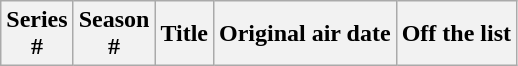<table class="wikitable plainrowheaders">
<tr>
<th>Series<br># </th>
<th>Season<br># </th>
<th>Title</th>
<th>Original air date</th>
<th>Off the list<br>








</th>
</tr>
</table>
